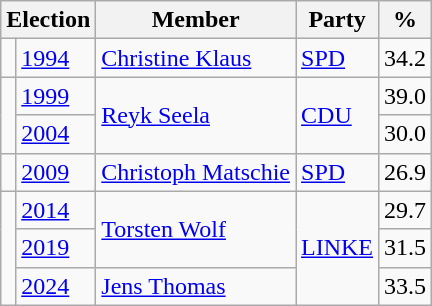<table class=wikitable>
<tr>
<th colspan=2>Election</th>
<th>Member</th>
<th>Party</th>
<th>%</th>
</tr>
<tr>
<td bgcolor=></td>
<td><a href='#'>1994</a></td>
<td><a href='#'>Christine Klaus</a></td>
<td><a href='#'>SPD</a></td>
<td align=right>34.2</td>
</tr>
<tr>
<td rowspan=2 bgcolor=></td>
<td><a href='#'>1999</a></td>
<td rowspan=2><a href='#'>Reyk Seela</a></td>
<td rowspan=2><a href='#'>CDU</a></td>
<td align=right>39.0</td>
</tr>
<tr>
<td><a href='#'>2004</a></td>
<td align=right>30.0</td>
</tr>
<tr>
<td bgcolor=></td>
<td><a href='#'>2009</a></td>
<td><a href='#'>Christoph Matschie</a></td>
<td><a href='#'>SPD</a></td>
<td align=right>26.9</td>
</tr>
<tr>
<td rowspan=3 bgcolor=></td>
<td><a href='#'>2014</a></td>
<td rowspan=2><a href='#'>Torsten Wolf</a></td>
<td rowspan=3><a href='#'>LINKE</a></td>
<td align=right>29.7</td>
</tr>
<tr>
<td><a href='#'>2019</a></td>
<td align=right>31.5</td>
</tr>
<tr>
<td><a href='#'>2024</a></td>
<td><a href='#'>Jens Thomas</a></td>
<td align=right>33.5</td>
</tr>
</table>
